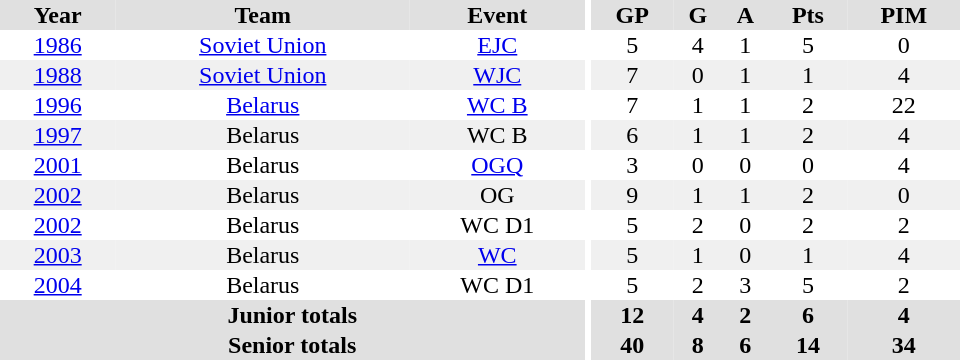<table border="0" cellpadding="1" cellspacing="0" style="text-align:center; width:40em">
<tr bgcolor="#e0e0e0">
<th>Year</th>
<th>Team</th>
<th>Event</th>
<th rowspan="99" bgcolor="#ffffff"></th>
<th>GP</th>
<th>G</th>
<th>A</th>
<th>Pts</th>
<th>PIM</th>
</tr>
<tr>
<td><a href='#'>1986</a></td>
<td><a href='#'>Soviet Union</a></td>
<td><a href='#'>EJC</a></td>
<td>5</td>
<td>4</td>
<td>1</td>
<td>5</td>
<td>0</td>
</tr>
<tr bgcolor="#f0f0f0">
<td><a href='#'>1988</a></td>
<td><a href='#'>Soviet Union</a></td>
<td><a href='#'>WJC</a></td>
<td>7</td>
<td>0</td>
<td>1</td>
<td>1</td>
<td>4</td>
</tr>
<tr>
<td><a href='#'>1996</a></td>
<td><a href='#'>Belarus</a></td>
<td><a href='#'>WC B</a></td>
<td>7</td>
<td>1</td>
<td>1</td>
<td>2</td>
<td>22</td>
</tr>
<tr bgcolor="#f0f0f0">
<td><a href='#'>1997</a></td>
<td>Belarus</td>
<td>WC B</td>
<td>6</td>
<td>1</td>
<td>1</td>
<td>2</td>
<td>4</td>
</tr>
<tr>
<td><a href='#'>2001</a></td>
<td>Belarus</td>
<td><a href='#'>OGQ</a></td>
<td>3</td>
<td>0</td>
<td>0</td>
<td>0</td>
<td>4</td>
</tr>
<tr bgcolor="#f0f0f0">
<td><a href='#'>2002</a></td>
<td>Belarus</td>
<td>OG</td>
<td>9</td>
<td>1</td>
<td>1</td>
<td>2</td>
<td>0</td>
</tr>
<tr>
<td><a href='#'>2002</a></td>
<td>Belarus</td>
<td>WC D1</td>
<td>5</td>
<td>2</td>
<td>0</td>
<td>2</td>
<td>2</td>
</tr>
<tr bgcolor="#f0f0f0">
<td><a href='#'>2003</a></td>
<td>Belarus</td>
<td><a href='#'>WC</a></td>
<td>5</td>
<td>1</td>
<td>0</td>
<td>1</td>
<td>4</td>
</tr>
<tr>
<td><a href='#'>2004</a></td>
<td>Belarus</td>
<td>WC D1</td>
<td>5</td>
<td>2</td>
<td>3</td>
<td>5</td>
<td>2</td>
</tr>
<tr bgcolor="#e0e0e0">
<th colspan="3">Junior totals</th>
<th>12</th>
<th>4</th>
<th>2</th>
<th>6</th>
<th>4</th>
</tr>
<tr bgcolor="#e0e0e0">
<th colspan="3">Senior totals</th>
<th>40</th>
<th>8</th>
<th>6</th>
<th>14</th>
<th>34</th>
</tr>
</table>
